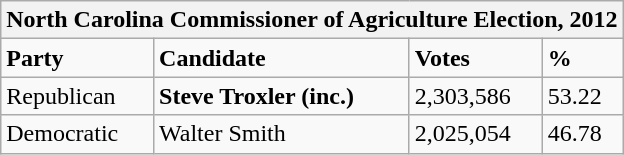<table class="wikitable">
<tr>
<th colspan="4">North Carolina Commissioner of Agriculture Election, 2012</th>
</tr>
<tr>
<td><strong>Party</strong></td>
<td><strong>Candidate</strong></td>
<td><strong>Votes</strong></td>
<td><strong>%</strong></td>
</tr>
<tr>
<td>Republican</td>
<td><strong>Steve Troxler (inc.)</strong></td>
<td>2,303,586</td>
<td>53.22</td>
</tr>
<tr>
<td>Democratic</td>
<td>Walter Smith</td>
<td>2,025,054</td>
<td>46.78</td>
</tr>
</table>
